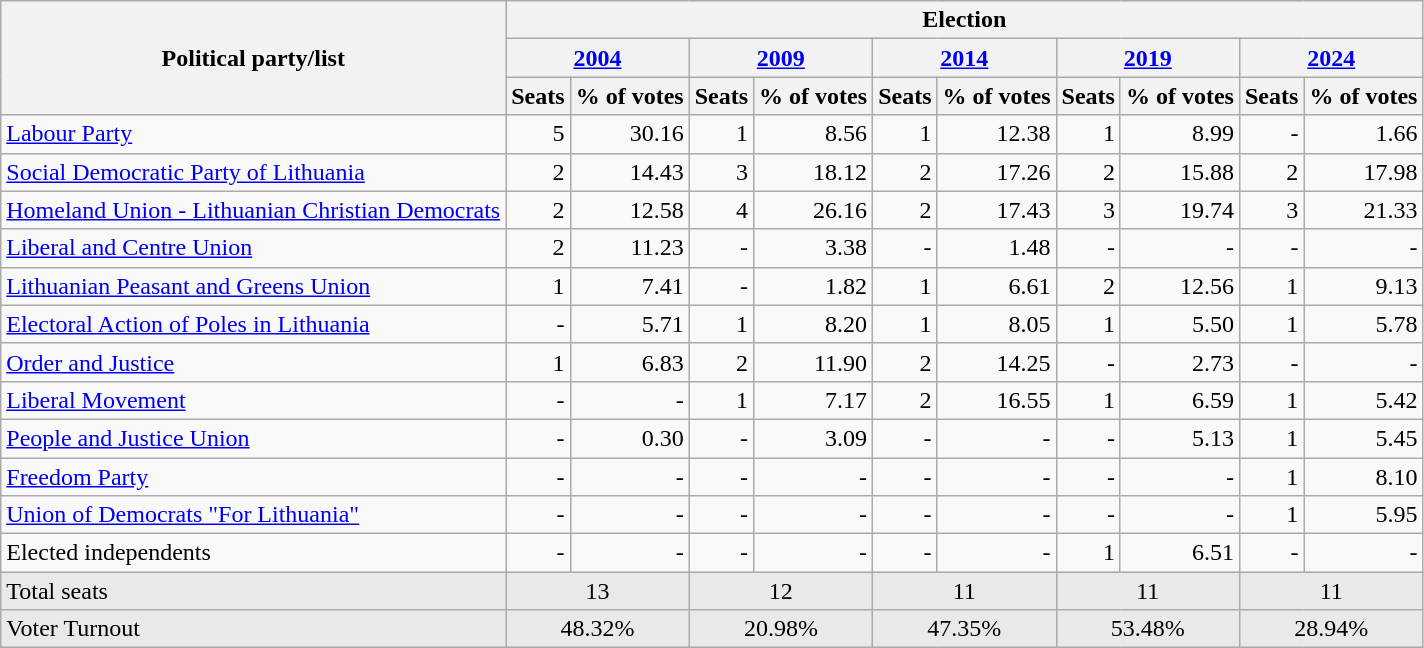<table class=wikitable style=text-align:right>
<tr>
<th rowspan=3>Political party/list</th>
<th colspan=10>Election</th>
</tr>
<tr>
<th colspan=2><a href='#'>2004</a></th>
<th colspan=2><a href='#'>2009</a></th>
<th colspan=2><a href='#'>2014</a></th>
<th colspan=2><a href='#'>2019</a></th>
<th colspan=2><a href='#'>2024</a></th>
</tr>
<tr>
<th>Seats</th>
<th>% of votes</th>
<th>Seats</th>
<th>% of votes</th>
<th>Seats</th>
<th>% of votes</th>
<th>Seats</th>
<th>% of votes</th>
<th>Seats</th>
<th>% of votes</th>
</tr>
<tr>
<td align=left><a href='#'>Labour Party</a></td>
<td>5</td>
<td>30.16</td>
<td>1</td>
<td>8.56</td>
<td>1</td>
<td>12.38</td>
<td>1</td>
<td>8.99</td>
<td>-</td>
<td>1.66</td>
</tr>
<tr>
<td align=left><a href='#'>Social Democratic Party of Lithuania</a></td>
<td>2</td>
<td>14.43</td>
<td>3</td>
<td>18.12</td>
<td>2</td>
<td>17.26</td>
<td>2</td>
<td>15.88</td>
<td>2</td>
<td>17.98</td>
</tr>
<tr>
<td align=left><a href='#'>Homeland Union - Lithuanian Christian Democrats</a></td>
<td>2</td>
<td>12.58</td>
<td>4</td>
<td>26.16</td>
<td>2</td>
<td>17.43</td>
<td>3</td>
<td>19.74</td>
<td>3</td>
<td>21.33</td>
</tr>
<tr>
<td align=left><a href='#'>Liberal and Centre Union</a></td>
<td>2</td>
<td>11.23</td>
<td>-</td>
<td>3.38</td>
<td>-</td>
<td>1.48</td>
<td>-</td>
<td>-</td>
<td>-</td>
<td>-</td>
</tr>
<tr>
<td align=left><a href='#'>Lithuanian Peasant and Greens Union</a></td>
<td>1</td>
<td>7.41</td>
<td>-</td>
<td>1.82</td>
<td>1</td>
<td>6.61</td>
<td>2</td>
<td>12.56</td>
<td>1</td>
<td>9.13</td>
</tr>
<tr>
<td align=left><a href='#'>Electoral Action of Poles in Lithuania</a></td>
<td>-</td>
<td>5.71</td>
<td>1</td>
<td>8.20</td>
<td>1</td>
<td>8.05</td>
<td>1</td>
<td>5.50</td>
<td>1</td>
<td>5.78</td>
</tr>
<tr>
<td align=left><a href='#'>Order and Justice</a></td>
<td>1</td>
<td>6.83</td>
<td>2</td>
<td>11.90</td>
<td>2</td>
<td>14.25</td>
<td>-</td>
<td>2.73</td>
<td>-</td>
<td>-</td>
</tr>
<tr>
<td align=left><a href='#'>Liberal Movement</a></td>
<td>-</td>
<td>-</td>
<td>1</td>
<td>7.17</td>
<td>2</td>
<td>16.55</td>
<td>1</td>
<td>6.59</td>
<td>1</td>
<td>5.42</td>
</tr>
<tr>
<td align=left><a href='#'>People and Justice Union</a></td>
<td>-</td>
<td>0.30</td>
<td>-</td>
<td>3.09</td>
<td>-</td>
<td>-</td>
<td>-</td>
<td>5.13</td>
<td>1</td>
<td>5.45</td>
</tr>
<tr>
<td align=left><a href='#'>Freedom Party</a></td>
<td>-</td>
<td>-</td>
<td>-</td>
<td>-</td>
<td>-</td>
<td>-</td>
<td>-</td>
<td>-</td>
<td>1</td>
<td>8.10</td>
</tr>
<tr>
<td align=left><a href='#'>Union of Democrats "For Lithuania"</a></td>
<td>-</td>
<td>-</td>
<td>-</td>
<td>-</td>
<td>-</td>
<td>-</td>
<td>-</td>
<td>-</td>
<td>1</td>
<td>5.95</td>
</tr>
<tr>
<td align=left>Elected independents</td>
<td>-</td>
<td>-</td>
<td>-</td>
<td>-</td>
<td>-</td>
<td>-</td>
<td>1</td>
<td>6.51</td>
<td>-</td>
<td>-</td>
</tr>
<tr>
<td align=left style="background: #E9E9E9;">Total seats</td>
<td colspan=2 style="background: #E9E9E9;" align=center>13</td>
<td colspan=2 style="background: #E9E9E9;" align=center>12</td>
<td colspan=2 style="background: #E9E9E9;" align=center>11</td>
<td colspan=2 style="background: #E9E9E9;" align=center>11</td>
<td colspan=2 style="background: #E9E9E9;" align=center>11</td>
</tr>
<tr>
<td align=left style="background: #E9E9E9;">Voter Turnout</td>
<td colspan=2 style="background: #E9E9E9;" align=center>48.32%</td>
<td colspan=2 style="background: #E9E9E9;" align=center>20.98%</td>
<td colspan=2 style="background: #E9E9E9;" align=center>47.35%</td>
<td colspan=2 style="background: #E9E9E9;" align=center>53.48%</td>
<td colspan=2 style="background: #E9E9E9;" align=center>28.94%</td>
</tr>
</table>
